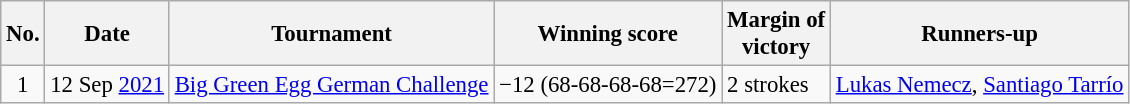<table class="wikitable" style="font-size:95%;">
<tr>
<th>No.</th>
<th>Date</th>
<th>Tournament</th>
<th>Winning score</th>
<th>Margin of<br>victory</th>
<th>Runners-up</th>
</tr>
<tr>
<td align=center>1</td>
<td align=right>12 Sep <a href='#'>2021</a></td>
<td><a href='#'>Big Green Egg German Challenge</a></td>
<td>−12 (68-68-68-68=272)</td>
<td>2 strokes</td>
<td> <a href='#'>Lukas Nemecz</a>,  <a href='#'>Santiago Tarrío</a></td>
</tr>
</table>
